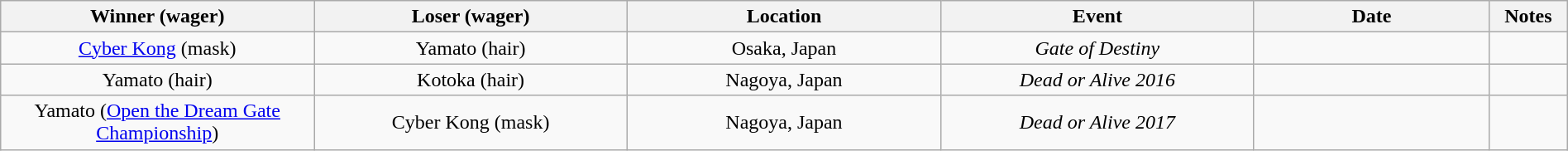<table class="wikitable sortable" width=100%  style="text-align: center">
<tr>
<th width=20% scope="col">Winner (wager)</th>
<th width=20% scope="col">Loser (wager)</th>
<th width=20% scope="col">Location</th>
<th width=20% scope="col">Event</th>
<th width=15% scope="col">Date</th>
<th class="unsortable" width=5% scope="col">Notes</th>
</tr>
<tr>
<td><a href='#'>Cyber Kong</a> (mask)</td>
<td>Yamato (hair)</td>
<td>Osaka, Japan</td>
<td><em>Gate of Destiny</em></td>
<td></td>
<td></td>
</tr>
<tr>
<td>Yamato (hair)</td>
<td>Kotoka (hair)</td>
<td>Nagoya, Japan</td>
<td><em>Dead or Alive 2016</em></td>
<td></td>
<td></td>
</tr>
<tr>
<td>Yamato (<a href='#'>Open the Dream Gate Championship</a>)</td>
<td>Cyber Kong (mask)</td>
<td>Nagoya, Japan</td>
<td><em>Dead or Alive 2017</em></td>
<td></td>
<td></td>
</tr>
</table>
